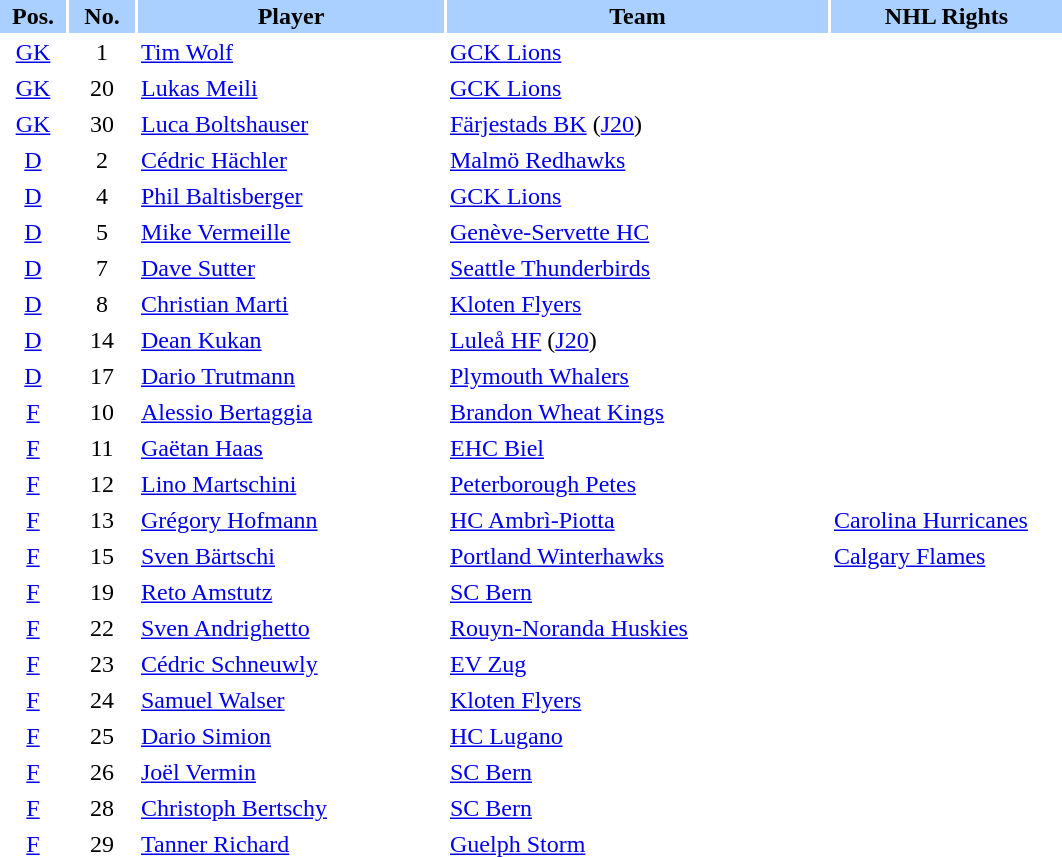<table border="0" cellspacing="2" cellpadding="2">
<tr bgcolor=AAD0FF>
<th width=40>Pos.</th>
<th width=40>No.</th>
<th width=200>Player</th>
<th width=250>Team</th>
<th width=150>NHL Rights</th>
</tr>
<tr>
<td style="text-align:center;"><a href='#'>GK</a></td>
<td style="text-align:center;">1</td>
<td><a href='#'>Tim Wolf</a></td>
<td> <a href='#'>GCK Lions</a></td>
<td></td>
</tr>
<tr>
<td style="text-align:center;"><a href='#'>GK</a></td>
<td style="text-align:center;">20</td>
<td><a href='#'>Lukas Meili</a></td>
<td> <a href='#'>GCK Lions</a></td>
<td></td>
</tr>
<tr>
<td style="text-align:center;"><a href='#'>GK</a></td>
<td style="text-align:center;">30</td>
<td><a href='#'>Luca Boltshauser</a></td>
<td> <a href='#'>Färjestads BK</a> (<a href='#'>J20</a>)</td>
<td></td>
</tr>
<tr>
<td style="text-align:center;"><a href='#'>D</a></td>
<td style="text-align:center;">2</td>
<td><a href='#'>Cédric Hächler</a></td>
<td> <a href='#'>Malmö Redhawks</a></td>
<td></td>
</tr>
<tr>
<td style="text-align:center;"><a href='#'>D</a></td>
<td style="text-align:center;">4</td>
<td><a href='#'>Phil Baltisberger</a></td>
<td> <a href='#'>GCK Lions</a></td>
<td></td>
</tr>
<tr>
<td style="text-align:center;"><a href='#'>D</a></td>
<td style="text-align:center;">5</td>
<td><a href='#'>Mike Vermeille</a></td>
<td> <a href='#'>Genève-Servette HC</a></td>
<td></td>
</tr>
<tr>
<td style="text-align:center;"><a href='#'>D</a></td>
<td style="text-align:center;">7</td>
<td><a href='#'>Dave Sutter</a></td>
<td> <a href='#'>Seattle Thunderbirds</a></td>
<td></td>
</tr>
<tr>
<td style="text-align:center;"><a href='#'>D</a></td>
<td style="text-align:center;">8</td>
<td><a href='#'>Christian Marti</a></td>
<td> <a href='#'>Kloten Flyers</a></td>
<td></td>
</tr>
<tr>
<td style="text-align:center;"><a href='#'>D</a></td>
<td style="text-align:center;">14</td>
<td><a href='#'>Dean Kukan</a></td>
<td> <a href='#'>Luleå HF</a> (<a href='#'>J20</a>)</td>
<td></td>
</tr>
<tr>
<td style="text-align:center;"><a href='#'>D</a></td>
<td style="text-align:center;">17</td>
<td><a href='#'>Dario Trutmann</a></td>
<td> <a href='#'>Plymouth Whalers</a></td>
<td></td>
</tr>
<tr>
<td style="text-align:center;"><a href='#'>F</a></td>
<td style="text-align:center;">10</td>
<td><a href='#'>Alessio Bertaggia</a></td>
<td> <a href='#'>Brandon Wheat Kings</a></td>
<td></td>
</tr>
<tr>
<td style="text-align:center;"><a href='#'>F</a></td>
<td style="text-align:center;">11</td>
<td><a href='#'>Gaëtan Haas</a></td>
<td> <a href='#'>EHC Biel</a></td>
<td></td>
</tr>
<tr>
<td style="text-align:center;"><a href='#'>F</a></td>
<td style="text-align:center;">12</td>
<td><a href='#'>Lino Martschini</a></td>
<td> <a href='#'>Peterborough Petes</a></td>
<td></td>
</tr>
<tr>
<td style="text-align:center;"><a href='#'>F</a></td>
<td style="text-align:center;">13</td>
<td><a href='#'>Grégory Hofmann</a></td>
<td> <a href='#'>HC Ambrì-Piotta</a></td>
<td><a href='#'>Carolina Hurricanes</a></td>
</tr>
<tr>
<td style="text-align:center;"><a href='#'>F</a></td>
<td style="text-align:center;">15</td>
<td><a href='#'>Sven Bärtschi</a></td>
<td> <a href='#'>Portland Winterhawks</a></td>
<td><a href='#'>Calgary Flames</a></td>
</tr>
<tr>
<td style="text-align:center;"><a href='#'>F</a></td>
<td style="text-align:center;">19</td>
<td><a href='#'>Reto Amstutz</a></td>
<td> <a href='#'>SC Bern</a></td>
<td></td>
</tr>
<tr>
<td style="text-align:center;"><a href='#'>F</a></td>
<td style="text-align:center;">22</td>
<td><a href='#'>Sven Andrighetto</a></td>
<td> <a href='#'>Rouyn-Noranda Huskies</a></td>
<td></td>
</tr>
<tr>
<td style="text-align:center;"><a href='#'>F</a></td>
<td style="text-align:center;">23</td>
<td><a href='#'>Cédric Schneuwly</a></td>
<td> <a href='#'>EV Zug</a></td>
<td></td>
</tr>
<tr>
<td style="text-align:center;"><a href='#'>F</a></td>
<td style="text-align:center;">24</td>
<td><a href='#'>Samuel Walser</a></td>
<td> <a href='#'>Kloten Flyers</a></td>
<td></td>
</tr>
<tr>
<td style="text-align:center;"><a href='#'>F</a></td>
<td style="text-align:center;">25</td>
<td><a href='#'>Dario Simion</a></td>
<td> <a href='#'>HC Lugano</a></td>
<td></td>
</tr>
<tr>
<td style="text-align:center;"><a href='#'>F</a></td>
<td style="text-align:center;">26</td>
<td><a href='#'>Joël Vermin</a></td>
<td> <a href='#'>SC Bern</a></td>
<td></td>
</tr>
<tr>
<td style="text-align:center;"><a href='#'>F</a></td>
<td style="text-align:center;">28</td>
<td><a href='#'>Christoph Bertschy</a></td>
<td> <a href='#'>SC Bern</a></td>
<td></td>
</tr>
<tr>
<td style="text-align:center;"><a href='#'>F</a></td>
<td style="text-align:center;">29</td>
<td><a href='#'>Tanner Richard</a></td>
<td> <a href='#'>Guelph Storm</a></td>
<td></td>
</tr>
</table>
